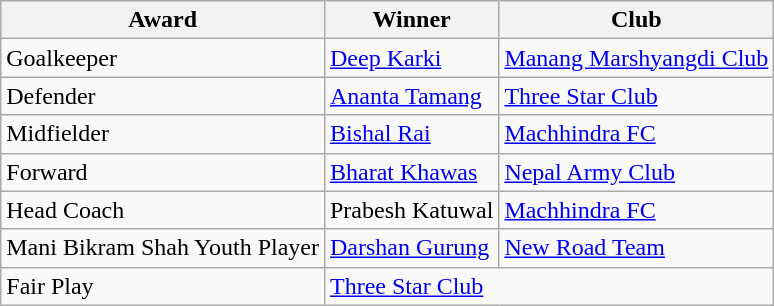<table class="wikitable">
<tr>
<th>Award</th>
<th>Winner</th>
<th>Club</th>
</tr>
<tr>
<td>Goalkeeper</td>
<td><a href='#'>Deep Karki</a></td>
<td><a href='#'>Manang Marshyangdi Club</a></td>
</tr>
<tr>
<td>Defender</td>
<td><a href='#'>Ananta Tamang</a></td>
<td><a href='#'>Three Star Club</a></td>
</tr>
<tr>
<td>Midfielder</td>
<td><a href='#'>Bishal Rai</a></td>
<td><a href='#'>Machhindra FC</a></td>
</tr>
<tr>
<td>Forward</td>
<td><a href='#'>Bharat Khawas</a></td>
<td><a href='#'>Nepal Army Club</a></td>
</tr>
<tr>
<td>Head Coach</td>
<td>Prabesh Katuwal</td>
<td><a href='#'>Machhindra FC</a></td>
</tr>
<tr>
<td>Mani Bikram Shah Youth Player</td>
<td><a href='#'>Darshan Gurung</a></td>
<td><a href='#'>New Road Team</a></td>
</tr>
<tr>
<td>Fair Play</td>
<td colspan="2"><a href='#'>Three Star Club</a></td>
</tr>
</table>
